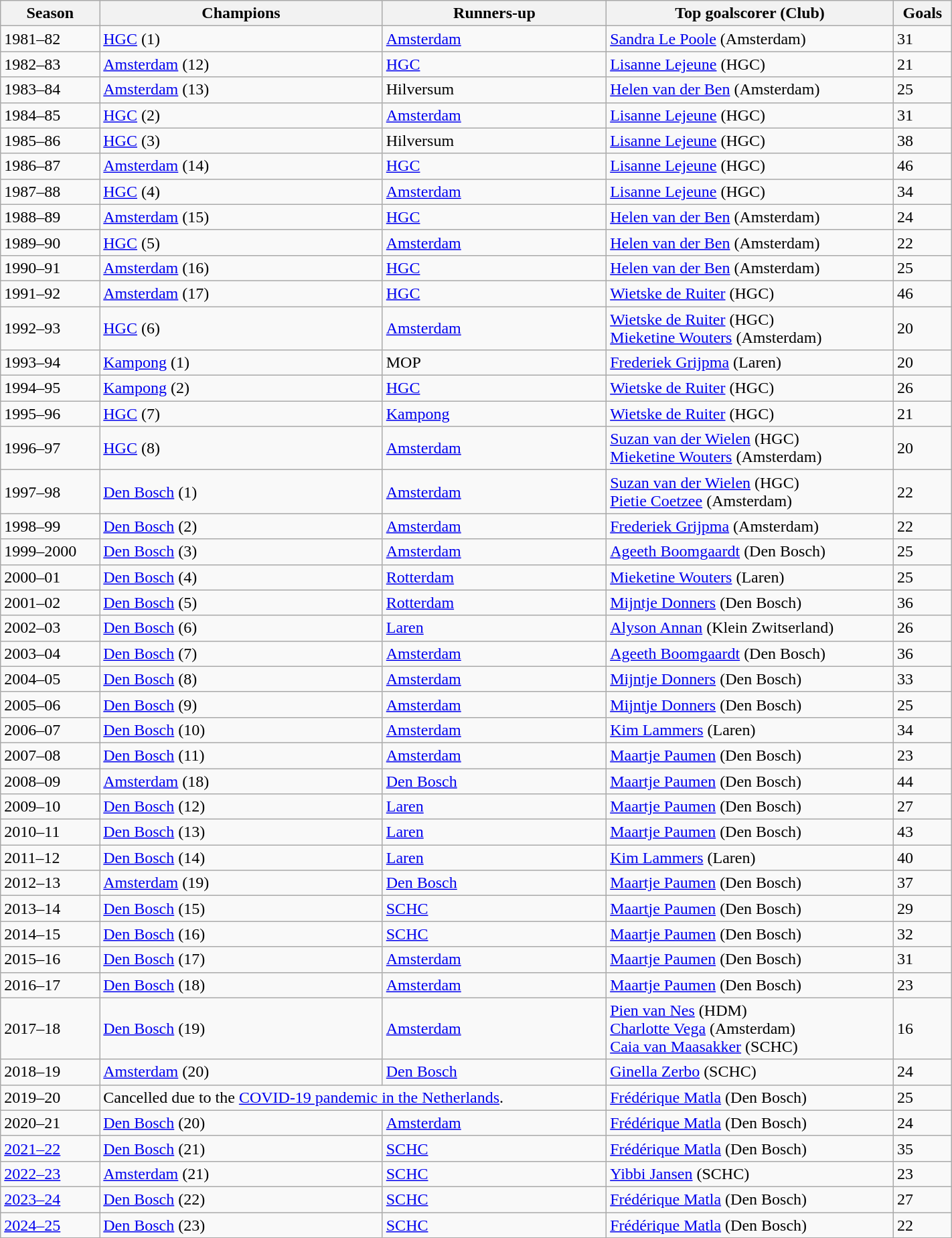<table class="wikitable sortable" style="width:75%;">
<tr>
<th>Season</th>
<th>Champions</th>
<th>Runners-up</th>
<th>Top goalscorer (Club)</th>
<th>Goals</th>
</tr>
<tr>
<td>1981–82</td>
<td><a href='#'>HGC</a> (1)</td>
<td><a href='#'>Amsterdam</a></td>
<td> <a href='#'>Sandra Le Poole</a> (Amsterdam)</td>
<td>31</td>
</tr>
<tr>
<td>1982–83</td>
<td><a href='#'>Amsterdam</a> (12)</td>
<td><a href='#'>HGC</a></td>
<td> <a href='#'>Lisanne Lejeune</a> (HGC)</td>
<td>21</td>
</tr>
<tr>
<td>1983–84</td>
<td><a href='#'>Amsterdam</a> (13)</td>
<td>Hilversum</td>
<td> <a href='#'>Helen van der Ben</a> (Amsterdam)</td>
<td>25</td>
</tr>
<tr>
<td>1984–85</td>
<td><a href='#'>HGC</a> (2)</td>
<td><a href='#'>Amsterdam</a></td>
<td> <a href='#'>Lisanne Lejeune</a> (HGC)</td>
<td>31</td>
</tr>
<tr>
<td>1985–86</td>
<td><a href='#'>HGC</a> (3)</td>
<td>Hilversum</td>
<td> <a href='#'>Lisanne Lejeune</a> (HGC)</td>
<td>38</td>
</tr>
<tr>
<td>1986–87</td>
<td><a href='#'>Amsterdam</a> (14)</td>
<td><a href='#'>HGC</a></td>
<td> <a href='#'>Lisanne Lejeune</a> (HGC)</td>
<td>46</td>
</tr>
<tr>
<td>1987–88</td>
<td><a href='#'>HGC</a> (4)</td>
<td><a href='#'>Amsterdam</a></td>
<td> <a href='#'>Lisanne Lejeune</a> (HGC)</td>
<td>34</td>
</tr>
<tr>
<td>1988–89</td>
<td><a href='#'>Amsterdam</a> (15)</td>
<td><a href='#'>HGC</a></td>
<td> <a href='#'>Helen van der Ben</a> (Amsterdam)</td>
<td>24</td>
</tr>
<tr>
<td>1989–90</td>
<td><a href='#'>HGC</a> (5)</td>
<td><a href='#'>Amsterdam</a></td>
<td> <a href='#'>Helen van der Ben</a> (Amsterdam)</td>
<td>22</td>
</tr>
<tr>
<td>1990–91</td>
<td><a href='#'>Amsterdam</a> (16)</td>
<td><a href='#'>HGC</a></td>
<td> <a href='#'>Helen van der Ben</a> (Amsterdam)</td>
<td>25</td>
</tr>
<tr>
<td>1991–92</td>
<td><a href='#'>Amsterdam</a> (17)</td>
<td><a href='#'>HGC</a></td>
<td> <a href='#'>Wietske de Ruiter</a> (HGC)</td>
<td>46</td>
</tr>
<tr>
<td>1992–93</td>
<td><a href='#'>HGC</a> (6)</td>
<td><a href='#'>Amsterdam</a></td>
<td> <a href='#'>Wietske de Ruiter</a> (HGC)<br> <a href='#'>Mieketine Wouters</a> (Amsterdam)</td>
<td>20</td>
</tr>
<tr>
<td>1993–94</td>
<td><a href='#'>Kampong</a> (1)</td>
<td>MOP</td>
<td> <a href='#'>Frederiek Grijpma</a> (Laren)</td>
<td>20</td>
</tr>
<tr>
<td>1994–95</td>
<td><a href='#'>Kampong</a> (2)</td>
<td><a href='#'>HGC</a></td>
<td> <a href='#'>Wietske de Ruiter</a> (HGC)</td>
<td>26</td>
</tr>
<tr>
<td>1995–96</td>
<td><a href='#'>HGC</a> (7)</td>
<td><a href='#'>Kampong</a></td>
<td> <a href='#'>Wietske de Ruiter</a> (HGC)</td>
<td>21</td>
</tr>
<tr>
<td>1996–97</td>
<td><a href='#'>HGC</a> (8)</td>
<td><a href='#'>Amsterdam</a></td>
<td> <a href='#'>Suzan van der Wielen</a> (HGC)<br> <a href='#'>Mieketine Wouters</a> (Amsterdam)</td>
<td>20</td>
</tr>
<tr>
<td>1997–98</td>
<td><a href='#'>Den Bosch</a> (1)</td>
<td><a href='#'>Amsterdam</a></td>
<td> <a href='#'>Suzan van der Wielen</a> (HGC)<br> <a href='#'>Pietie Coetzee</a> (Amsterdam)</td>
<td>22</td>
</tr>
<tr>
<td>1998–99</td>
<td><a href='#'>Den Bosch</a> (2)</td>
<td><a href='#'>Amsterdam</a></td>
<td> <a href='#'>Frederiek Grijpma</a> (Amsterdam)</td>
<td>22</td>
</tr>
<tr>
<td>1999–2000</td>
<td><a href='#'>Den Bosch</a> (3)</td>
<td><a href='#'>Amsterdam</a></td>
<td> <a href='#'>Ageeth Boomgaardt</a> (Den Bosch)</td>
<td>25</td>
</tr>
<tr>
<td>2000–01</td>
<td><a href='#'>Den Bosch</a> (4)</td>
<td><a href='#'>Rotterdam</a></td>
<td> <a href='#'>Mieketine Wouters</a> (Laren)</td>
<td>25</td>
</tr>
<tr>
<td>2001–02</td>
<td><a href='#'>Den Bosch</a> (5)</td>
<td><a href='#'>Rotterdam</a></td>
<td> <a href='#'>Mijntje Donners</a> (Den Bosch)</td>
<td>36</td>
</tr>
<tr>
<td>2002–03</td>
<td><a href='#'>Den Bosch</a> (6)</td>
<td><a href='#'>Laren</a></td>
<td> <a href='#'>Alyson Annan</a> (Klein Zwitserland)</td>
<td>26</td>
</tr>
<tr>
<td>2003–04</td>
<td><a href='#'>Den Bosch</a> (7)</td>
<td><a href='#'>Amsterdam</a></td>
<td> <a href='#'>Ageeth Boomgaardt</a> (Den Bosch)</td>
<td>36</td>
</tr>
<tr>
<td>2004–05</td>
<td><a href='#'>Den Bosch</a> (8)</td>
<td><a href='#'>Amsterdam</a></td>
<td> <a href='#'>Mijntje Donners</a> (Den Bosch)</td>
<td>33</td>
</tr>
<tr>
<td>2005–06</td>
<td><a href='#'>Den Bosch</a> (9)</td>
<td><a href='#'>Amsterdam</a></td>
<td> <a href='#'>Mijntje Donners</a> (Den Bosch)</td>
<td>25</td>
</tr>
<tr>
<td>2006–07</td>
<td><a href='#'>Den Bosch</a> (10)</td>
<td><a href='#'>Amsterdam</a></td>
<td> <a href='#'>Kim Lammers</a> (Laren)</td>
<td>34</td>
</tr>
<tr>
<td>2007–08</td>
<td><a href='#'>Den Bosch</a> (11)</td>
<td><a href='#'>Amsterdam</a></td>
<td> <a href='#'>Maartje Paumen</a> (Den Bosch)</td>
<td>23</td>
</tr>
<tr>
<td>2008–09</td>
<td><a href='#'>Amsterdam</a> (18)</td>
<td><a href='#'>Den Bosch</a></td>
<td> <a href='#'>Maartje Paumen</a> (Den Bosch)</td>
<td>44</td>
</tr>
<tr>
<td>2009–10</td>
<td><a href='#'>Den Bosch</a> (12)</td>
<td><a href='#'>Laren</a></td>
<td> <a href='#'>Maartje Paumen</a> (Den Bosch)</td>
<td>27</td>
</tr>
<tr>
<td>2010–11</td>
<td><a href='#'>Den Bosch</a> (13)</td>
<td><a href='#'>Laren</a></td>
<td> <a href='#'>Maartje Paumen</a> (Den Bosch)</td>
<td>43</td>
</tr>
<tr>
<td>2011–12</td>
<td><a href='#'>Den Bosch</a> (14)</td>
<td><a href='#'>Laren</a></td>
<td> <a href='#'>Kim Lammers</a> (Laren)</td>
<td>40</td>
</tr>
<tr>
<td>2012–13</td>
<td><a href='#'>Amsterdam</a> (19)</td>
<td><a href='#'>Den Bosch</a></td>
<td> <a href='#'>Maartje Paumen</a> (Den Bosch)</td>
<td>37</td>
</tr>
<tr>
<td>2013–14</td>
<td><a href='#'>Den Bosch</a> (15)</td>
<td><a href='#'>SCHC</a></td>
<td> <a href='#'>Maartje Paumen</a> (Den Bosch)</td>
<td>29</td>
</tr>
<tr>
<td>2014–15</td>
<td><a href='#'>Den Bosch</a> (16)</td>
<td><a href='#'>SCHC</a></td>
<td> <a href='#'>Maartje Paumen</a> (Den Bosch)</td>
<td>32</td>
</tr>
<tr>
<td>2015–16</td>
<td><a href='#'>Den Bosch</a> (17)</td>
<td><a href='#'>Amsterdam</a></td>
<td> <a href='#'>Maartje Paumen</a> (Den Bosch)</td>
<td>31</td>
</tr>
<tr>
<td>2016–17</td>
<td><a href='#'>Den Bosch</a> (18)</td>
<td><a href='#'>Amsterdam</a></td>
<td> <a href='#'>Maartje Paumen</a> (Den Bosch)</td>
<td>23</td>
</tr>
<tr>
<td>2017–18</td>
<td><a href='#'>Den Bosch</a> (19)</td>
<td><a href='#'>Amsterdam</a></td>
<td> <a href='#'>Pien van Nes</a> (HDM)<br> <a href='#'>Charlotte Vega</a> (Amsterdam)<br> <a href='#'>Caia van Maasakker</a> (SCHC)</td>
<td>16</td>
</tr>
<tr>
<td>2018–19</td>
<td><a href='#'>Amsterdam</a> (20)</td>
<td><a href='#'>Den Bosch</a></td>
<td> <a href='#'>Ginella Zerbo</a> (SCHC)</td>
<td>24</td>
</tr>
<tr>
<td>2019–20</td>
<td colspan=2>Cancelled due to the <a href='#'>COVID-19 pandemic in the Netherlands</a>.</td>
<td> <a href='#'>Frédérique Matla</a> (Den Bosch)</td>
<td>25</td>
</tr>
<tr>
<td>2020–21</td>
<td><a href='#'>Den Bosch</a> (20)</td>
<td><a href='#'>Amsterdam</a></td>
<td> <a href='#'>Frédérique Matla</a> (Den Bosch)</td>
<td>24</td>
</tr>
<tr>
<td><a href='#'>2021–22</a></td>
<td><a href='#'>Den Bosch</a> (21)</td>
<td><a href='#'>SCHC</a></td>
<td> <a href='#'>Frédérique Matla</a> (Den Bosch)</td>
<td>35</td>
</tr>
<tr>
<td><a href='#'>2022–23</a></td>
<td><a href='#'>Amsterdam</a> (21)</td>
<td><a href='#'>SCHC</a></td>
<td> <a href='#'>Yibbi Jansen</a> (SCHC)</td>
<td>23</td>
</tr>
<tr>
<td><a href='#'>2023–24</a></td>
<td><a href='#'>Den Bosch</a> (22)</td>
<td><a href='#'>SCHC</a></td>
<td> <a href='#'>Frédérique Matla</a> (Den Bosch)</td>
<td>27</td>
</tr>
<tr>
<td><a href='#'>2024–25</a></td>
<td><a href='#'>Den Bosch</a> (23)</td>
<td><a href='#'>SCHC</a></td>
<td> <a href='#'>Frédérique Matla</a> (Den Bosch)</td>
<td>22</td>
</tr>
</table>
